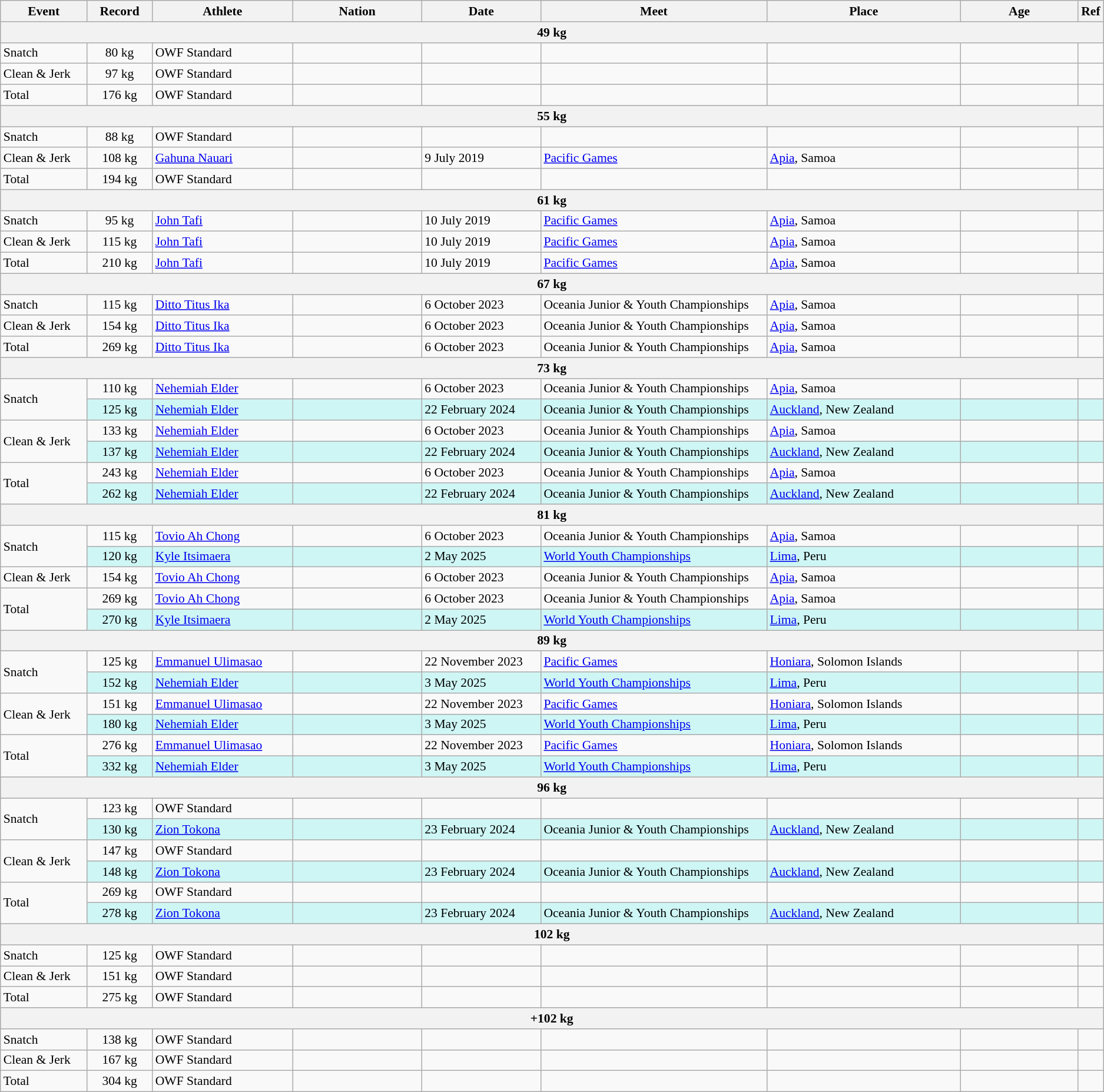<table class="wikitable" style="font-size:90%;">
<tr>
<th width=8%>Event</th>
<th width=6%>Record</th>
<th width=13%>Athlete</th>
<th width=12%>Nation</th>
<th width=11%>Date</th>
<th width=21%>Meet</th>
<th width=18%>Place</th>
<th width=11%>Age</th>
<th>Ref</th>
</tr>
<tr bgcolor="#DDDDDD">
<th colspan="9">49 kg</th>
</tr>
<tr>
<td>Snatch</td>
<td align=center>80 kg</td>
<td>OWF Standard</td>
<td></td>
<td></td>
<td></td>
<td></td>
<td></td>
<td></td>
</tr>
<tr>
<td>Clean & Jerk</td>
<td align=center>97 kg</td>
<td>OWF Standard</td>
<td></td>
<td></td>
<td></td>
<td></td>
<td></td>
<td></td>
</tr>
<tr>
<td>Total</td>
<td align=center>176 kg</td>
<td>OWF Standard</td>
<td></td>
<td></td>
<td></td>
<td></td>
<td></td>
<td></td>
</tr>
<tr bgcolor="#DDDDDD">
<th colspan="9">55 kg</th>
</tr>
<tr>
<td>Snatch</td>
<td align=center>88 kg</td>
<td>OWF Standard</td>
<td></td>
<td></td>
<td></td>
<td></td>
<td></td>
<td></td>
</tr>
<tr>
<td>Clean & Jerk</td>
<td align=center>108 kg</td>
<td><a href='#'>Gahuna Nauari</a></td>
<td></td>
<td>9 July 2019</td>
<td><a href='#'>Pacific Games</a></td>
<td><a href='#'>Apia</a>, Samoa</td>
<td></td>
<td></td>
</tr>
<tr>
<td>Total</td>
<td align=center>194 kg</td>
<td>OWF Standard</td>
<td></td>
<td></td>
<td></td>
<td></td>
<td></td>
<td></td>
</tr>
<tr bgcolor="#DDDDDD">
<th colspan="9">61 kg</th>
</tr>
<tr>
<td>Snatch</td>
<td align=center>95 kg</td>
<td><a href='#'>John Tafi</a></td>
<td></td>
<td>10 July 2019</td>
<td><a href='#'>Pacific Games</a></td>
<td><a href='#'>Apia</a>, Samoa</td>
<td></td>
<td></td>
</tr>
<tr>
<td>Clean & Jerk</td>
<td align=center>115 kg</td>
<td><a href='#'>John Tafi</a></td>
<td></td>
<td>10 July 2019</td>
<td><a href='#'>Pacific Games</a></td>
<td><a href='#'>Apia</a>, Samoa</td>
<td></td>
<td></td>
</tr>
<tr>
<td>Total</td>
<td align=center>210 kg</td>
<td><a href='#'>John Tafi</a></td>
<td></td>
<td>10 July 2019</td>
<td><a href='#'>Pacific Games</a></td>
<td><a href='#'>Apia</a>, Samoa</td>
<td></td>
<td></td>
</tr>
<tr bgcolor="#DDDDDD">
<th colspan="9">67 kg</th>
</tr>
<tr>
<td>Snatch</td>
<td align=center>115 kg</td>
<td><a href='#'>Ditto Titus Ika</a></td>
<td></td>
<td>6 October 2023</td>
<td>Oceania Junior & Youth Championships</td>
<td><a href='#'>Apia</a>, Samoa</td>
<td></td>
<td></td>
</tr>
<tr>
<td>Clean & Jerk</td>
<td align=center>154 kg</td>
<td><a href='#'>Ditto Titus Ika</a></td>
<td></td>
<td>6 October 2023</td>
<td>Oceania Junior & Youth Championships</td>
<td><a href='#'>Apia</a>, Samoa</td>
<td></td>
<td></td>
</tr>
<tr>
<td>Total</td>
<td align=center>269 kg</td>
<td><a href='#'>Ditto Titus Ika</a></td>
<td></td>
<td>6 October 2023</td>
<td>Oceania Junior & Youth Championships</td>
<td><a href='#'>Apia</a>, Samoa</td>
<td></td>
<td></td>
</tr>
<tr bgcolor="#DDDDDD">
<th colspan="9">73 kg</th>
</tr>
<tr>
<td rowspan=2>Snatch</td>
<td align=center>110 kg</td>
<td><a href='#'>Nehemiah Elder</a></td>
<td></td>
<td>6 October 2023</td>
<td>Oceania Junior & Youth Championships</td>
<td><a href='#'>Apia</a>, Samoa</td>
<td></td>
<td></td>
</tr>
<tr bgcolor=#CEF6F5>
<td align=center>125 kg</td>
<td><a href='#'>Nehemiah Elder</a></td>
<td></td>
<td>22 February 2024</td>
<td>Oceania Junior & Youth Championships</td>
<td><a href='#'>Auckland</a>, New Zealand</td>
<td></td>
<td></td>
</tr>
<tr>
<td rowspan=2>Clean & Jerk</td>
<td align=center>133 kg</td>
<td><a href='#'>Nehemiah Elder</a></td>
<td></td>
<td>6 October 2023</td>
<td>Oceania Junior & Youth Championships</td>
<td><a href='#'>Apia</a>, Samoa</td>
<td></td>
<td></td>
</tr>
<tr bgcolor=#CEF6F5>
<td align=center>137 kg</td>
<td><a href='#'>Nehemiah Elder</a></td>
<td></td>
<td>22 February 2024</td>
<td>Oceania Junior & Youth Championships</td>
<td><a href='#'>Auckland</a>, New Zealand</td>
<td></td>
<td></td>
</tr>
<tr>
<td rowspan=2>Total</td>
<td align=center>243 kg</td>
<td><a href='#'>Nehemiah Elder</a></td>
<td></td>
<td>6 October 2023</td>
<td>Oceania Junior & Youth Championships</td>
<td><a href='#'>Apia</a>, Samoa</td>
<td></td>
<td></td>
</tr>
<tr bgcolor=#CEF6F5>
<td align=center>262 kg</td>
<td><a href='#'>Nehemiah Elder</a></td>
<td></td>
<td>22 February 2024</td>
<td>Oceania Junior & Youth Championships</td>
<td><a href='#'>Auckland</a>, New Zealand</td>
<td></td>
<td></td>
</tr>
<tr bgcolor="#DDDDDD">
<th colspan="9">81 kg</th>
</tr>
<tr>
<td rowspan=2>Snatch</td>
<td align=center>115 kg</td>
<td><a href='#'>Tovio Ah Chong</a></td>
<td></td>
<td>6 October 2023</td>
<td>Oceania Junior & Youth Championships</td>
<td><a href='#'>Apia</a>, Samoa</td>
<td></td>
<td></td>
</tr>
<tr bgcolor=#CEF6F5>
<td align=center>120 kg</td>
<td><a href='#'>Kyle Itsimaera</a></td>
<td></td>
<td>2 May 2025</td>
<td><a href='#'>World Youth Championships</a></td>
<td><a href='#'>Lima</a>, Peru</td>
<td></td>
<td></td>
</tr>
<tr>
<td>Clean & Jerk</td>
<td align=center>154 kg</td>
<td><a href='#'>Tovio Ah Chong</a></td>
<td></td>
<td>6 October 2023</td>
<td>Oceania Junior & Youth Championships</td>
<td><a href='#'>Apia</a>, Samoa</td>
<td></td>
<td></td>
</tr>
<tr>
<td rowspan=2>Total</td>
<td align=center>269 kg</td>
<td><a href='#'>Tovio Ah Chong</a></td>
<td></td>
<td>6 October 2023</td>
<td>Oceania Junior & Youth Championships</td>
<td><a href='#'>Apia</a>, Samoa</td>
<td></td>
<td></td>
</tr>
<tr bgcolor=#CEF6F5>
<td align=center>270 kg</td>
<td><a href='#'>Kyle Itsimaera</a></td>
<td></td>
<td>2 May 2025</td>
<td><a href='#'>World Youth Championships</a></td>
<td><a href='#'>Lima</a>, Peru</td>
<td></td>
<td></td>
</tr>
<tr bgcolor="#DDDDDD">
<th colspan="9">89 kg</th>
</tr>
<tr>
<td rowspan=2>Snatch</td>
<td align=center>125 kg</td>
<td><a href='#'>Emmanuel Ulimasao</a></td>
<td></td>
<td>22 November 2023</td>
<td><a href='#'>Pacific Games</a></td>
<td><a href='#'>Honiara</a>, Solomon Islands</td>
<td></td>
<td></td>
</tr>
<tr bgcolor=#CEF6F5>
<td align=center>152 kg</td>
<td><a href='#'>Nehemiah Elder</a></td>
<td></td>
<td>3 May 2025</td>
<td><a href='#'>World Youth Championships</a></td>
<td><a href='#'>Lima</a>, Peru</td>
<td></td>
<td></td>
</tr>
<tr>
<td rowspan=2>Clean & Jerk</td>
<td align=center>151 kg</td>
<td><a href='#'>Emmanuel Ulimasao</a></td>
<td></td>
<td>22 November 2023</td>
<td><a href='#'>Pacific Games</a></td>
<td><a href='#'>Honiara</a>, Solomon Islands</td>
<td></td>
<td></td>
</tr>
<tr bgcolor=#CEF6F5>
<td align=center>180 kg</td>
<td><a href='#'>Nehemiah Elder</a></td>
<td></td>
<td>3 May 2025</td>
<td><a href='#'>World Youth Championships</a></td>
<td><a href='#'>Lima</a>, Peru</td>
<td></td>
<td></td>
</tr>
<tr>
<td rowspan=2>Total</td>
<td align=center>276 kg</td>
<td><a href='#'>Emmanuel Ulimasao</a></td>
<td></td>
<td>22 November 2023</td>
<td><a href='#'>Pacific Games</a></td>
<td><a href='#'>Honiara</a>, Solomon Islands</td>
<td></td>
<td></td>
</tr>
<tr bgcolor=#CEF6F5>
<td align=center>332 kg</td>
<td><a href='#'>Nehemiah Elder</a></td>
<td></td>
<td>3 May 2025</td>
<td><a href='#'>World Youth Championships</a></td>
<td><a href='#'>Lima</a>, Peru</td>
<td></td>
<td></td>
</tr>
<tr bgcolor="#DDDDDD">
<th colspan="9">96 kg</th>
</tr>
<tr>
<td rowspan=2>Snatch</td>
<td align=center>123 kg</td>
<td>OWF Standard</td>
<td></td>
<td></td>
<td></td>
<td></td>
<td></td>
<td></td>
</tr>
<tr bgcolor=#CEF6F5>
<td align=center>130 kg</td>
<td><a href='#'>Zion Tokona</a></td>
<td></td>
<td>23 February 2024</td>
<td>Oceania Junior & Youth Championships</td>
<td><a href='#'>Auckland</a>, New Zealand</td>
<td></td>
<td></td>
</tr>
<tr>
<td rowspan=2>Clean & Jerk</td>
<td align=center>147 kg</td>
<td>OWF Standard</td>
<td></td>
<td></td>
<td></td>
<td></td>
<td></td>
<td></td>
</tr>
<tr bgcolor=#CEF6F5>
<td align=center>148 kg</td>
<td><a href='#'>Zion Tokona</a></td>
<td></td>
<td>23 February 2024</td>
<td>Oceania Junior & Youth Championships</td>
<td><a href='#'>Auckland</a>, New Zealand</td>
<td></td>
<td></td>
</tr>
<tr>
<td rowspan=2>Total</td>
<td align=center>269 kg</td>
<td>OWF Standard</td>
<td></td>
<td></td>
<td></td>
<td></td>
<td></td>
<td></td>
</tr>
<tr bgcolor=#CEF6F5>
<td align=center>278 kg</td>
<td><a href='#'>Zion Tokona</a></td>
<td></td>
<td>23 February 2024</td>
<td>Oceania Junior & Youth Championships</td>
<td><a href='#'>Auckland</a>, New Zealand</td>
<td></td>
<td></td>
</tr>
<tr bgcolor="#DDDDDD">
<th colspan="9">102 kg</th>
</tr>
<tr>
<td>Snatch</td>
<td align=center>125 kg</td>
<td>OWF Standard</td>
<td></td>
<td></td>
<td></td>
<td></td>
<td></td>
<td></td>
</tr>
<tr>
<td>Clean & Jerk</td>
<td align=center>151 kg</td>
<td>OWF Standard</td>
<td></td>
<td></td>
<td></td>
<td></td>
<td></td>
<td></td>
</tr>
<tr>
<td>Total</td>
<td align=center>275 kg</td>
<td>OWF Standard</td>
<td></td>
<td></td>
<td></td>
<td></td>
<td></td>
<td></td>
</tr>
<tr bgcolor="#DDDDDD">
<th colspan="9">+102 kg</th>
</tr>
<tr>
<td>Snatch</td>
<td align=center>138 kg</td>
<td>OWF Standard</td>
<td></td>
<td></td>
<td></td>
<td></td>
<td></td>
<td></td>
</tr>
<tr>
<td>Clean & Jerk</td>
<td align=center>167 kg</td>
<td>OWF Standard</td>
<td></td>
<td></td>
<td></td>
<td></td>
<td></td>
<td></td>
</tr>
<tr>
<td>Total</td>
<td align=center>304 kg</td>
<td>OWF Standard</td>
<td></td>
<td></td>
<td></td>
<td></td>
<td></td>
<td></td>
</tr>
</table>
